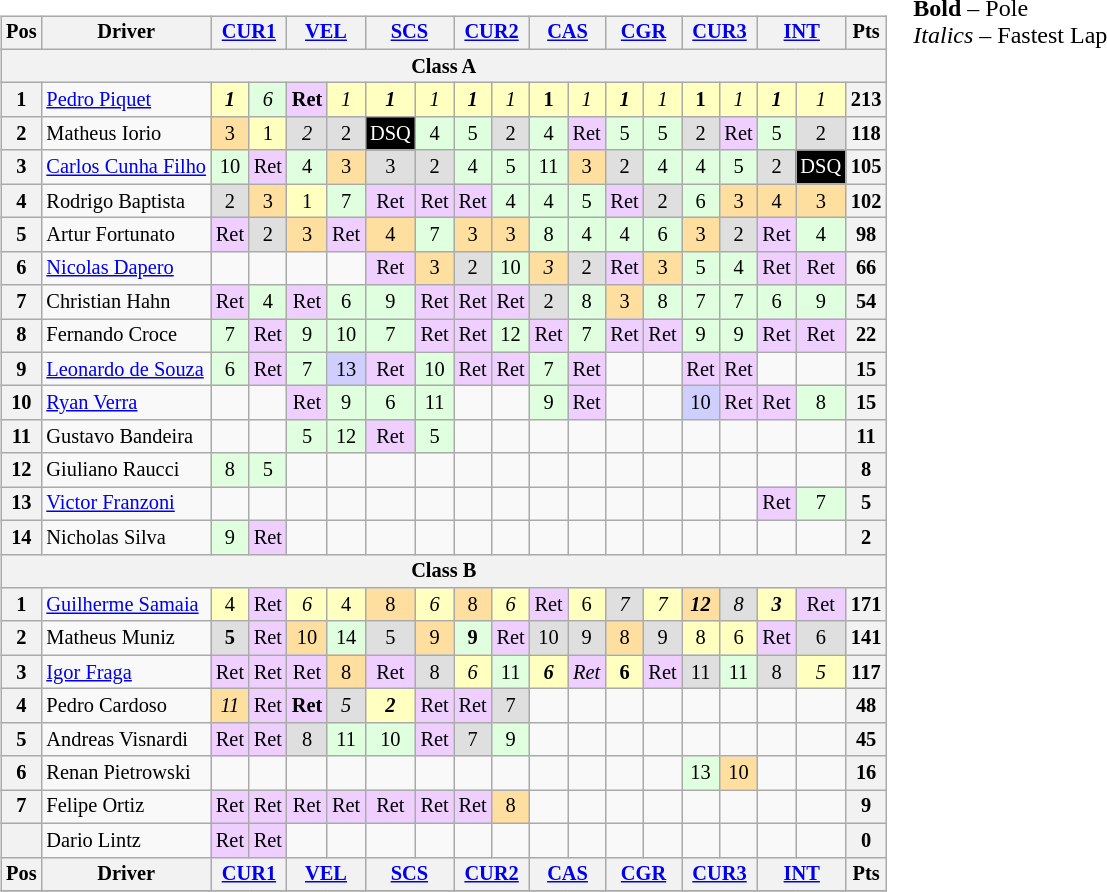<table>
<tr>
<td valign="top"><br><table align="left"| class="wikitable" style="font-size: 85%; text-align: center">
<tr valign="top">
<th valign="middle">Pos</th>
<th valign="middle">Driver</th>
<th colspan=2><a href='#'>CUR1</a></th>
<th colspan=2><a href='#'>VEL</a></th>
<th colspan=2><a href='#'>SCS</a></th>
<th colspan=2><a href='#'>CUR2</a></th>
<th colspan=2><a href='#'>CAS</a></th>
<th colspan=2><a href='#'>CGR</a></th>
<th colspan=2><a href='#'>CUR3</a></th>
<th colspan=2><a href='#'>INT</a></th>
<th valign="middle">Pts</th>
</tr>
<tr>
<th colspan=19>Class A</th>
</tr>
<tr>
<th>1</th>
<td align="left"> <a href='#'>Pedro Piquet</a></td>
<td style="background:#FFFFBF;"><strong><em>1</em></strong></td>
<td style="background:#DFFFDF;"><em>6</em></td>
<td style="background:#efcfff;"><strong>Ret</strong></td>
<td style="background:#FFFFBF;"><em>1</em></td>
<td style="background:#FFFFBF;"><strong><em>1</em></strong></td>
<td style="background:#FFFFBF;"><em>1</em></td>
<td style="background:#FFFFBF;"><strong><em>1</em></strong></td>
<td style="background:#FFFFBF;"><em>1</em></td>
<td style="background:#FFFFBF;"><strong>1</strong></td>
<td style="background:#FFFFBF;"><em>1</em></td>
<td style="background:#FFFFBF;"><strong><em>1</em></strong></td>
<td style="background:#FFFFBF;"><em>1</em></td>
<td style="background:#FFFFBF;"><strong>1</strong></td>
<td style="background:#FFFFBF;"><em>1</em></td>
<td style="background:#FFFFBF;"><strong><em>1</em></strong></td>
<td style="background:#FFFFBF;"><em>1</em></td>
<th>213</th>
</tr>
<tr>
<th>2</th>
<td align="left"> Matheus Iorio</td>
<td style="background:#FFDF9F;">3</td>
<td style="background:#FFFFBF;">1</td>
<td style="background:#DFDFDF;"><em>2</em></td>
<td style="background:#DFDFDF;">2</td>
<td style="background:black; color:white;">DSQ</td>
<td style="background:#DFFFDF;">4</td>
<td style="background:#DFFFDF;">5</td>
<td style="background:#DFDFDF;">2</td>
<td style="background:#DFFFDF;">4</td>
<td style="background:#efcfff;">Ret</td>
<td style="background:#DFFFDF;">5</td>
<td style="background:#DFFFDF;">5</td>
<td style="background:#DFDFDF;">2</td>
<td style="background:#efcfff;">Ret</td>
<td style="background:#DFFFDF;">5</td>
<td style="background:#DFDFDF;">2</td>
<th>118</th>
</tr>
<tr>
<th>3</th>
<td align="left"> <a href='#'>Carlos Cunha Filho</a></td>
<td style="background:#DFFFDF;">10</td>
<td style="background:#efcfff;">Ret</td>
<td style="background:#DFFFDF;">4</td>
<td style="background:#FFDF9F;">3</td>
<td style="background:#DFDFDF;">3</td>
<td style="background:#DFDFDF;">2</td>
<td style="background:#DFFFDF;">4</td>
<td style="background:#DFFFDF;">5</td>
<td style="background:#DFFFDF;">11</td>
<td style="background:#FFDF9F;">3</td>
<td style="background:#DFDFDF;">2</td>
<td style="background:#DFFFDF;">4</td>
<td style="background:#DFFFDF;">4</td>
<td style="background:#DFFFDF;">5</td>
<td style="background:#DFDFDF;">2</td>
<td style="background:black; color:white;">DSQ</td>
<th>105</th>
</tr>
<tr>
<th>4</th>
<td align="left"> Rodrigo Baptista</td>
<td style="background:#DFDFDF;">2</td>
<td style="background:#FFDF9F;">3</td>
<td style="background:#FFFFBF;">1</td>
<td style="background:#DFFFDF;">7</td>
<td style="background:#efcfff;">Ret</td>
<td style="background:#efcfff;">Ret</td>
<td style="background:#efcfff;">Ret</td>
<td style="background:#DFFFDF;">4</td>
<td style="background:#DFFFDF;">4</td>
<td style="background:#DFFFDF;">5</td>
<td style="background:#efcfff;">Ret</td>
<td style="background:#DFDFDF;">2</td>
<td style="background:#DFFFDF;">6</td>
<td style="background:#FFDF9F;">3</td>
<td style="background:#FFDF9F;">4</td>
<td style="background:#FFDF9F;">3</td>
<th>102</th>
</tr>
<tr>
<th>5</th>
<td align="left"> Artur Fortunato</td>
<td style="background:#efcfff;">Ret</td>
<td style="background:#DFDFDF;">2</td>
<td style="background:#FFDF9F;">3</td>
<td style="background:#efcfff;">Ret</td>
<td style="background:#FFDF9F;">4</td>
<td style="background:#DFFFDF;">7</td>
<td style="background:#FFDF9F;">3</td>
<td style="background:#FFDF9F;">3</td>
<td style="background:#DFFFDF;">8</td>
<td style="background:#DFFFDF;">4</td>
<td style="background:#DFFFDF;">4</td>
<td style="background:#DFFFDF;">6</td>
<td style="background:#FFDF9F;">3</td>
<td style="background:#DFDFDF;">2</td>
<td style="background:#efcfff;">Ret</td>
<td style="background:#DFFFDF;">4</td>
<th>98</th>
</tr>
<tr>
<th>6</th>
<td align="left"> <a href='#'>Nicolas Dapero</a></td>
<td></td>
<td></td>
<td></td>
<td></td>
<td style="background:#efcfff;">Ret</td>
<td style="background:#FFDF9F;">3</td>
<td style="background:#DFDFDF;">2</td>
<td style="background:#DFFFDF;">10</td>
<td style="background:#FFDF9F;"><em>3</em></td>
<td style="background:#DFDFDF;">2</td>
<td style="background:#efcfff;">Ret</td>
<td style="background:#FFDF9F;">3</td>
<td style="background:#DFFFDF;">5</td>
<td style="background:#DFFFDF;">4</td>
<td style="background:#efcfff;">Ret</td>
<td style="background:#efcfff;">Ret</td>
<th>66</th>
</tr>
<tr>
<th>7</th>
<td align="left"> Christian Hahn</td>
<td style="background:#efcfff;">Ret</td>
<td style="background:#DFFFDF;">4</td>
<td style="background:#efcfff;">Ret</td>
<td style="background:#DFFFDF;">6</td>
<td style="background:#DFFFDF;">9</td>
<td style="background:#efcfff;">Ret</td>
<td style="background:#efcfff;">Ret</td>
<td style="background:#efcfff;">Ret</td>
<td style="background:#DFDFDF;">2</td>
<td style="background:#DFFFDF;">8</td>
<td style="background:#FFDF9F;">3</td>
<td style="background:#DFFFDF;">8</td>
<td style="background:#DFFFDF;">7</td>
<td style="background:#DFFFDF;">7</td>
<td style="background:#DFFFDF;">6</td>
<td style="background:#DFFFDF;">9</td>
<th>54</th>
</tr>
<tr>
<th>8</th>
<td align="left"> Fernando Croce</td>
<td style="background:#DFFFDF;">7</td>
<td style="background:#efcfff;">Ret</td>
<td style="background:#DFFFDF;">9</td>
<td style="background:#DFFFDF;">10</td>
<td style="background:#DFFFDF;">7</td>
<td style="background:#efcfff;">Ret</td>
<td style="background:#efcfff;">Ret</td>
<td style="background:#DFFFDF;">12</td>
<td style="background:#efcfff;">Ret</td>
<td style="background:#DFFFDF;">7</td>
<td style="background:#efcfff;">Ret</td>
<td style="background:#efcfff;">Ret</td>
<td style="background:#DFFFDF;">9</td>
<td style="background:#DFFFDF;">9</td>
<td style="background:#efcfff;">Ret</td>
<td style="background:#efcfff;">Ret</td>
<th>22</th>
</tr>
<tr>
<th>9</th>
<td align="left" nowrap> <a href='#'>Leonardo de Souza</a></td>
<td style="background:#DFFFDF;">6</td>
<td style="background:#efcfff;">Ret</td>
<td style="background:#DFFFDF;">7</td>
<td style="background:#cfcfff;">13</td>
<td style="background:#efcfff;">Ret</td>
<td style="background:#DFFFDF;">10</td>
<td style="background:#efcfff;">Ret</td>
<td style="background:#efcfff;">Ret</td>
<td style="background:#DFFFDF;">7</td>
<td style="background:#efcfff;">Ret</td>
<td></td>
<td></td>
<td style="background:#efcfff;">Ret</td>
<td style="background:#efcfff;">Ret</td>
<td></td>
<td></td>
<th>15</th>
</tr>
<tr>
<th>10</th>
<td align="left"> <a href='#'>Ryan Verra</a></td>
<td></td>
<td></td>
<td style="background:#efcfff;">Ret</td>
<td style="background:#DFFFDF;">9</td>
<td style="background:#DFFFDF;">6</td>
<td style="background:#DFFFDF;">11</td>
<td></td>
<td></td>
<td style="background:#DFFFDF;">9</td>
<td style="background:#efcfff;">Ret</td>
<td></td>
<td></td>
<td style="background:#cfcfff;">10</td>
<td style="background:#efcfff;">Ret</td>
<td style="background:#efcfff;">Ret</td>
<td style="background:#DFFFDF;">8</td>
<th>15</th>
</tr>
<tr>
<th>11</th>
<td align="left"> Gustavo Bandeira</td>
<td></td>
<td></td>
<td style="background:#DFFFDF;">5</td>
<td style="background:#DFFFDF;">12</td>
<td style="background:#efcfff;">Ret</td>
<td style="background:#DFFFDF;">5</td>
<td></td>
<td></td>
<td></td>
<td></td>
<td></td>
<td></td>
<td></td>
<td></td>
<td></td>
<td></td>
<th>11</th>
</tr>
<tr>
<th>12</th>
<td align="left"> Giuliano Raucci</td>
<td style="background:#DFFFDF;">8</td>
<td style="background:#DFFFDF;">5</td>
<td></td>
<td></td>
<td></td>
<td></td>
<td></td>
<td></td>
<td></td>
<td></td>
<td></td>
<td></td>
<td></td>
<td></td>
<td></td>
<td></td>
<th>8</th>
</tr>
<tr>
<th>13</th>
<td align="left"> <a href='#'>Victor Franzoni</a></td>
<td></td>
<td></td>
<td></td>
<td></td>
<td></td>
<td></td>
<td></td>
<td></td>
<td></td>
<td></td>
<td></td>
<td></td>
<td></td>
<td></td>
<td style="background:#efcfff;">Ret</td>
<td style="background:#DFFFDF;">7</td>
<th>5</th>
</tr>
<tr>
<th>14</th>
<td align="left"> Nicholas Silva</td>
<td style="background:#DFFFDF;">9</td>
<td style="background:#efcfff;">Ret</td>
<td></td>
<td></td>
<td></td>
<td></td>
<td></td>
<td></td>
<td></td>
<td></td>
<td></td>
<td></td>
<td></td>
<td></td>
<td></td>
<td></td>
<th>2</th>
</tr>
<tr>
<th colspan=19>Class B</th>
</tr>
<tr>
<th>1</th>
<td align="left"> <a href='#'>Guilherme Samaia</a></td>
<td style="background:#FFFFBF;">4</td>
<td style="background:#efcfff;">Ret</td>
<td style="background:#FFFFBF;"><em>6</em></td>
<td style="background:#FFFFBF;">4</td>
<td style="background:#FFDF9F;">8</td>
<td style="background:#FFFFBF;"><em>6</em></td>
<td style="background:#FFDF9F;">8</td>
<td style="background:#FFFFBF;"><em>6</em></td>
<td style="background:#efcfff;">Ret</td>
<td style="background:#FFFFBF;">6</td>
<td style="background:#DFDFDF;"><em>7</em></td>
<td style="background:#FFFFBF;"><em>7</em></td>
<td style="background:#FFDF9F;"><strong><em>12</em></strong></td>
<td style="background:#DFDFDF;"><em>8</em></td>
<td style="background:#FFFFBF;"><strong><em>3</em></strong></td>
<td style="background:#efcfff;">Ret</td>
<th>171</th>
</tr>
<tr>
<th>2</th>
<td align="left"> Matheus Muniz</td>
<td style="background:#DFDFDF;"><strong>5</strong></td>
<td style="background:#efcfff;">Ret</td>
<td style="background:#FFDF9F;">10</td>
<td style="background:#DFFFDF;">14</td>
<td style="background:#DFDFDF;">5</td>
<td style="background:#FFDF9F;">9</td>
<td style="background:#DFFFDF;"><strong>9</strong></td>
<td style="background:#efcfff;">Ret</td>
<td style="background:#DFDFDF;">10</td>
<td style="background:#DFDFDF;">9</td>
<td style="background:#FFDF9F;">8</td>
<td style="background:#DFDFDF;">9</td>
<td style="background:#FFFFBF;">8</td>
<td style="background:#FFFFBF;">6</td>
<td style="background:#efcfff;">Ret</td>
<td style="background:#DFDFDF;">6</td>
<th>141</th>
</tr>
<tr>
<th>3</th>
<td align="left"> <a href='#'>Igor Fraga</a></td>
<td style="background:#efcfff;">Ret</td>
<td style="background:#efcfff;">Ret</td>
<td style="background:#efcfff;">Ret</td>
<td style="background:#FFDF9F;">8</td>
<td style="background:#efcfff;">Ret</td>
<td style="background:#DFDFDF;">8</td>
<td style="background:#FFFFBF;"><em>6</em></td>
<td style="background:#DFFFDF;">11</td>
<td style="background:#FFFFBF;"><strong><em>6</em></strong></td>
<td style="background:#efcfff;"><em>Ret</em></td>
<td style="background:#FFFFBF;"><strong>6</strong></td>
<td style="background:#efcfff;">Ret</td>
<td style="background:#DFDFDF;">11</td>
<td style="background:#DFFFDF;">11</td>
<td style="background:#DFDFDF;">8</td>
<td style="background:#FFFFBF;"><em>5</em></td>
<th>117</th>
</tr>
<tr>
<th>4</th>
<td align="left"> Pedro Cardoso</td>
<td style="background:#FFDF9F;"><em>11</em></td>
<td style="background:#efcfff;">Ret</td>
<td style="background:#efcfff;"><strong>Ret</strong></td>
<td style="background:#DFDFDF;"><em>5</em></td>
<td style="background:#FFFFBF;"><strong><em>2</em></strong></td>
<td style="background:#efcfff;">Ret</td>
<td style="background:#efcfff;">Ret</td>
<td style="background:#DFDFDF;">7</td>
<td></td>
<td></td>
<td></td>
<td></td>
<td></td>
<td></td>
<td></td>
<td></td>
<th>48</th>
</tr>
<tr>
<th>5</th>
<td align="left"> Andreas Visnardi</td>
<td style="background:#efcfff;">Ret</td>
<td style="background:#efcfff;">Ret</td>
<td style="background:#DFDFDF;">8</td>
<td style="background:#DFFFDF;">11</td>
<td style="background:#DFFFDF;">10</td>
<td style="background:#efcfff;">Ret</td>
<td style="background:#DFDFDF;">7</td>
<td style="background:#DFFFDF;">9</td>
<td></td>
<td></td>
<td></td>
<td></td>
<td></td>
<td></td>
<td></td>
<td></td>
<th>45</th>
</tr>
<tr>
<th>6</th>
<td align="left"> Renan Pietrowski</td>
<td></td>
<td></td>
<td></td>
<td></td>
<td></td>
<td></td>
<td></td>
<td></td>
<td></td>
<td></td>
<td></td>
<td></td>
<td style="background:#DFFFDF;">13</td>
<td style="background:#FFDF9F;">10</td>
<td></td>
<td></td>
<th>16</th>
</tr>
<tr>
<th>7</th>
<td align="left"> Felipe Ortiz</td>
<td style="background:#efcfff;">Ret</td>
<td style="background:#efcfff;">Ret</td>
<td style="background:#efcfff;">Ret</td>
<td style="background:#efcfff;">Ret</td>
<td style="background:#efcfff;">Ret</td>
<td style="background:#efcfff;">Ret</td>
<td style="background:#efcfff;">Ret</td>
<td style="background:#FFDF9F;">8</td>
<td></td>
<td></td>
<td></td>
<td></td>
<td></td>
<td></td>
<td></td>
<td></td>
<th>9</th>
</tr>
<tr>
<th></th>
<td align="left"> Dario Lintz</td>
<td style="background:#efcfff;">Ret</td>
<td style="background:#efcfff;">Ret</td>
<td></td>
<td></td>
<td></td>
<td></td>
<td></td>
<td></td>
<td></td>
<td></td>
<td></td>
<td></td>
<td></td>
<td></td>
<td></td>
<td></td>
<th>0</th>
</tr>
<tr valign="top">
<th valign="middle">Pos</th>
<th valign="middle">Driver</th>
<th colspan=2><a href='#'>CUR1</a></th>
<th colspan=2><a href='#'>VEL</a></th>
<th colspan=2><a href='#'>SCS</a></th>
<th colspan=2><a href='#'>CUR2</a></th>
<th colspan=2><a href='#'>CAS</a></th>
<th colspan=2><a href='#'>CGR</a></th>
<th colspan=2><a href='#'>CUR3</a></th>
<th colspan=2><a href='#'>INT</a></th>
<th valign="middle">Pts</th>
</tr>
<tr>
</tr>
</table>
</td>
<td valign="top"><br>
<span><strong>Bold</strong> – Pole<br>
<em>Italics</em> – Fastest Lap</span></td>
</tr>
</table>
